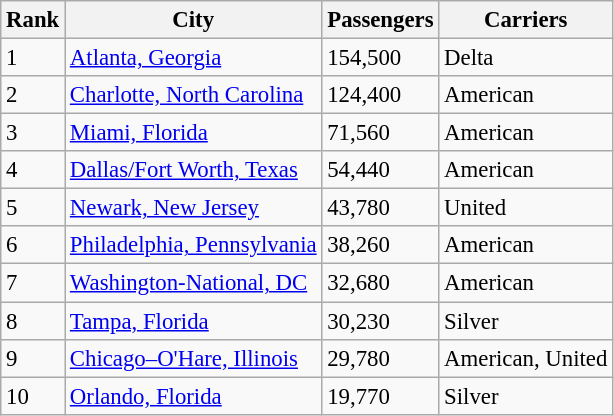<table class="wikitable sortable" style="font-size: 95%" width= align=>
<tr>
<th>Rank</th>
<th>City</th>
<th>Passengers</th>
<th>Carriers</th>
</tr>
<tr>
<td>1</td>
<td> <a href='#'>Atlanta, Georgia</a></td>
<td>154,500</td>
<td>Delta</td>
</tr>
<tr>
<td>2</td>
<td> <a href='#'>Charlotte, North Carolina</a></td>
<td>124,400</td>
<td>American</td>
</tr>
<tr>
<td>3</td>
<td> <a href='#'>Miami, Florida</a></td>
<td>71,560</td>
<td>American</td>
</tr>
<tr>
<td>4</td>
<td> <a href='#'>Dallas/Fort Worth, Texas</a></td>
<td>54,440</td>
<td>American</td>
</tr>
<tr>
<td>5</td>
<td> <a href='#'>Newark, New Jersey</a></td>
<td>43,780</td>
<td>United</td>
</tr>
<tr>
<td>6</td>
<td> <a href='#'>Philadelphia, Pennsylvania</a></td>
<td>38,260</td>
<td>American</td>
</tr>
<tr>
<td>7</td>
<td> <a href='#'>Washington-National, DC</a></td>
<td>32,680</td>
<td>American</td>
</tr>
<tr>
<td>8</td>
<td> <a href='#'>Tampa, Florida</a></td>
<td>30,230</td>
<td>Silver</td>
</tr>
<tr>
<td>9</td>
<td> <a href='#'>Chicago–O'Hare, Illinois</a></td>
<td>29,780</td>
<td>American, United</td>
</tr>
<tr>
<td>10</td>
<td> <a href='#'>Orlando, Florida</a></td>
<td>19,770</td>
<td>Silver</td>
</tr>
</table>
